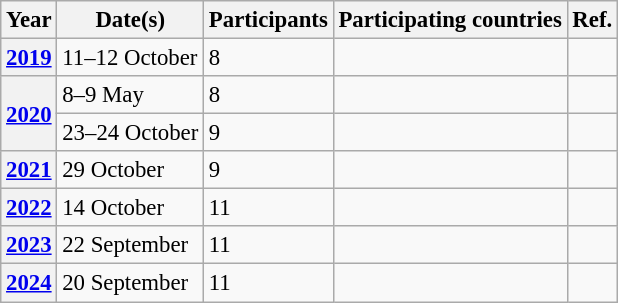<table class="wikitable sortable plainrowheaders" style="font-size:95%">
<tr>
<th>Year</th>
<th class="unsortable">Date(s)</th>
<th>Participants</th>
<th class="unsortable">Participating countries</th>
<th class="unsortable">Ref.</th>
</tr>
<tr>
<th scope="row"><a href='#'>2019</a></th>
<td>11–12 October</td>
<td>8</td>
<td></td>
<td></td>
</tr>
<tr>
<th scope="row" rowspan="2"><a href='#'>2020</a></th>
<td>8–9 May</td>
<td>8</td>
<td></td>
<td></td>
</tr>
<tr>
<td>23–24 October</td>
<td>9</td>
<td></td>
<td></td>
</tr>
<tr>
<th scope="row"><a href='#'>2021</a></th>
<td>29 October</td>
<td>9</td>
<td></td>
<td></td>
</tr>
<tr>
<th scope="row"><a href='#'>2022</a></th>
<td>14 October</td>
<td>11</td>
<td></td>
<td></td>
</tr>
<tr>
<th scope="row"><a href='#'>2023</a></th>
<td>22 September</td>
<td>11</td>
<td></td>
<td></td>
</tr>
<tr>
<th scope="row"><a href='#'>2024</a></th>
<td>20 September</td>
<td>11</td>
<td></td>
<td></td>
</tr>
</table>
